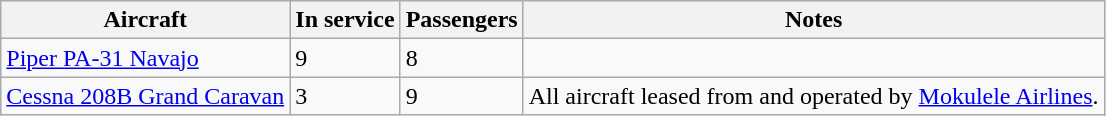<table class="wikitable">
<tr>
<th>Aircraft</th>
<th>In service</th>
<th>Passengers</th>
<th>Notes</th>
</tr>
<tr>
<td><a href='#'>Piper PA-31 Navajo</a></td>
<td>9</td>
<td>8</td>
<td></td>
</tr>
<tr>
<td><a href='#'>Cessna 208B Grand Caravan</a></td>
<td>3</td>
<td>9</td>
<td>All aircraft leased from and operated by <a href='#'>Mokulele Airlines</a>.</td>
</tr>
</table>
